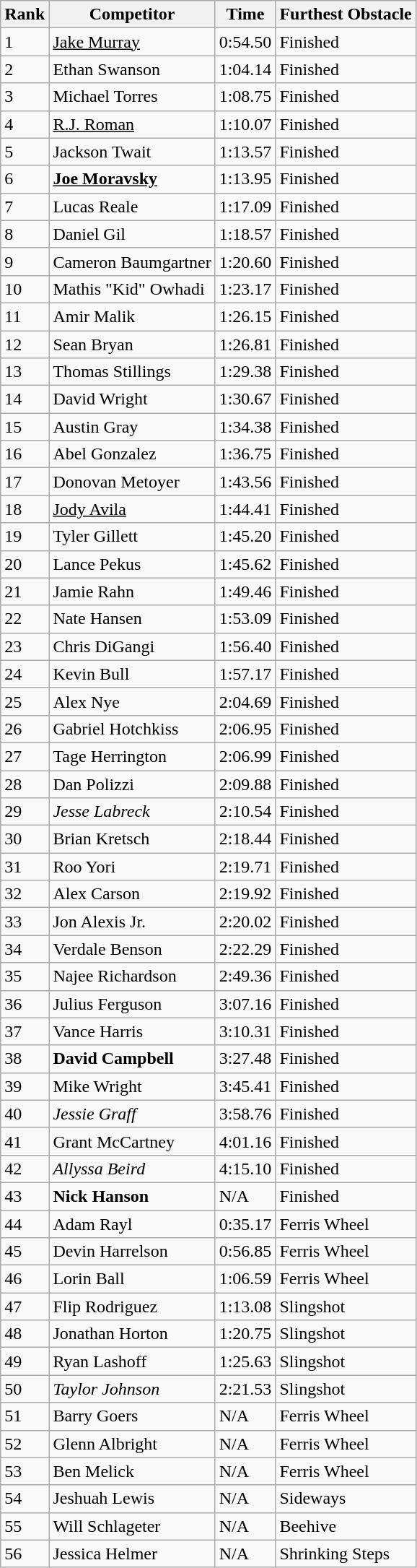<table class="wikitable sortable mw-collapsible">
<tr>
<th>Rank</th>
<th>Competitor</th>
<th>Time</th>
<th>Furthest Obstacle</th>
</tr>
<tr>
<td>1</td>
<td><u>Jake Murray</u></td>
<td>0:54.50</td>
<td>Finished</td>
</tr>
<tr>
<td>2</td>
<td>Ethan Swanson</td>
<td>1:04.14</td>
<td>Finished</td>
</tr>
<tr>
<td>3</td>
<td>Michael Torres</td>
<td>1:08.75</td>
<td>Finished</td>
</tr>
<tr>
<td>4</td>
<td><u>R.J. Roman</u></td>
<td>1:10.07</td>
<td>Finished</td>
</tr>
<tr>
<td>5</td>
<td>Jackson Twait</td>
<td>1:13.57</td>
<td>Finished</td>
</tr>
<tr>
<td>6</td>
<td><u><strong>Joe Moravsky</strong></u></td>
<td>1:13.95</td>
<td>Finished</td>
</tr>
<tr>
<td>7</td>
<td>Lucas Reale</td>
<td>1:17.09</td>
<td>Finished</td>
</tr>
<tr>
<td>8</td>
<td>Daniel Gil</td>
<td>1:18.57</td>
<td>Finished</td>
</tr>
<tr>
<td>9</td>
<td>Cameron Baumgartner</td>
<td>1:20.60</td>
<td>Finished</td>
</tr>
<tr>
<td>10</td>
<td>Mathis "Kid" Owhadi</td>
<td>1:23.17</td>
<td>Finished</td>
</tr>
<tr>
<td>11</td>
<td>Amir Malik</td>
<td>1:26.15</td>
<td>Finished</td>
</tr>
<tr>
<td>12</td>
<td>Sean Bryan</td>
<td>1:26.81</td>
<td>Finished</td>
</tr>
<tr>
<td>13</td>
<td>Thomas Stillings</td>
<td>1:29.38</td>
<td>Finished</td>
</tr>
<tr>
<td>14</td>
<td>David Wright</td>
<td>1:30.67</td>
<td>Finished</td>
</tr>
<tr>
<td>15</td>
<td>Austin Gray</td>
<td>1:34.38</td>
<td>Finished</td>
</tr>
<tr>
<td>16</td>
<td>Abel Gonzalez</td>
<td>1:36.75</td>
<td>Finished</td>
</tr>
<tr>
<td>17</td>
<td>Donovan Metoyer</td>
<td>1:43.56</td>
<td>Finished</td>
</tr>
<tr>
<td>18</td>
<td><u>Jody Avila </u></td>
<td>1:44.41</td>
<td>Finished</td>
</tr>
<tr>
<td>19</td>
<td>Tyler Gillett</td>
<td>1:45.20</td>
<td>Finished</td>
</tr>
<tr>
<td>20</td>
<td>Lance Pekus</td>
<td>1:45.62</td>
<td>Finished</td>
</tr>
<tr>
<td>21</td>
<td>Jamie Rahn</td>
<td>1:49.46</td>
<td>Finished</td>
</tr>
<tr>
<td>22</td>
<td>Nate Hansen</td>
<td>1:53.09</td>
<td>Finished</td>
</tr>
<tr>
<td>23</td>
<td>Chris DiGangi</td>
<td>1:56.40</td>
<td>Finished</td>
</tr>
<tr>
<td>24</td>
<td>Kevin Bull</td>
<td>1:57.17</td>
<td>Finished</td>
</tr>
<tr>
<td>25</td>
<td>Alex Nye</td>
<td>2:04.69</td>
<td>Finished</td>
</tr>
<tr>
<td>26</td>
<td>Gabriel Hotchkiss</td>
<td>2:06.95</td>
<td>Finished</td>
</tr>
<tr>
<td>27</td>
<td>Tage Herrington</td>
<td>2:06.99</td>
<td>Finished</td>
</tr>
<tr>
<td>28</td>
<td>Dan Polizzi</td>
<td>2:09.88</td>
<td>Finished</td>
</tr>
<tr>
<td>29</td>
<td><em>Jesse Labreck</em></td>
<td>2:10.54</td>
<td>Finished</td>
</tr>
<tr>
<td>30</td>
<td>Brian Kretsch</td>
<td>2:18.44</td>
<td>Finished</td>
</tr>
<tr>
<td>31</td>
<td>Roo Yori</td>
<td>2:19.71</td>
<td>Finished</td>
</tr>
<tr>
<td>32</td>
<td>Alex Carson</td>
<td>2:19.92</td>
<td>Finished</td>
</tr>
<tr>
<td>33</td>
<td>Jon Alexis Jr.</td>
<td>2:20.02</td>
<td>Finished</td>
</tr>
<tr>
<td>34</td>
<td>Verdale Benson</td>
<td>2:22.29</td>
<td>Finished</td>
</tr>
<tr>
<td>35</td>
<td>Najee Richardson</td>
<td>2:49.36</td>
<td>Finished</td>
</tr>
<tr>
<td>36</td>
<td>Julius Ferguson</td>
<td>3:07.16</td>
<td>Finished</td>
</tr>
<tr>
<td>37</td>
<td>Vance Harris</td>
<td>3:10.31</td>
<td>Finished</td>
</tr>
<tr>
<td>38</td>
<td><strong>David Campbell</strong></td>
<td>3:27.48</td>
<td>Finished</td>
</tr>
<tr>
<td>39</td>
<td>Mike Wright</td>
<td>3:45.41</td>
<td>Finished</td>
</tr>
<tr>
<td>40</td>
<td><em>Jessie Graff</em></td>
<td>3:58.76</td>
<td>Finished</td>
</tr>
<tr>
<td>41</td>
<td>Grant McCartney</td>
<td>4:01.16</td>
<td>Finished</td>
</tr>
<tr>
<td>42</td>
<td><em>Allyssa Beird</em></td>
<td>4:15.10</td>
<td>Finished</td>
</tr>
<tr>
<td>43</td>
<td><strong>Nick Hanson</strong></td>
<td>N/A</td>
<td>Finished</td>
</tr>
<tr>
<td>44</td>
<td>Adam Rayl</td>
<td>0:35.17</td>
<td>Ferris Wheel</td>
</tr>
<tr>
<td>45</td>
<td>Devin Harrelson</td>
<td>0:56.85</td>
<td>Ferris Wheel</td>
</tr>
<tr>
<td>46</td>
<td>Lorin Ball</td>
<td>1:06.59</td>
<td>Ferris Wheel</td>
</tr>
<tr>
<td>47</td>
<td>Flip Rodriguez</td>
<td>1:13.08</td>
<td>Slingshot</td>
</tr>
<tr>
<td>48</td>
<td>Jonathan Horton</td>
<td>1:20.75</td>
<td>Slingshot</td>
</tr>
<tr>
<td>49</td>
<td>Ryan Lashoff</td>
<td>1:25.63</td>
<td>Slingshot</td>
</tr>
<tr>
<td>50</td>
<td><em>Taylor Johnson</em></td>
<td>2:21.53</td>
<td>Slingshot</td>
</tr>
<tr>
<td>51</td>
<td>Barry Goers</td>
<td>N/A</td>
<td>Ferris Wheel</td>
</tr>
<tr>
<td>52</td>
<td>Glenn Albright</td>
<td>N/A</td>
<td>Ferris Wheel</td>
</tr>
<tr>
<td>53</td>
<td>Ben Melick</td>
<td>N/A</td>
<td>Ferris Wheel</td>
</tr>
<tr>
<td>54</td>
<td>Jeshuah Lewis</td>
<td>N/A</td>
<td>Sideways</td>
</tr>
<tr>
<td>55</td>
<td>Will Schlageter</td>
<td>N/A</td>
<td>Beehive</td>
</tr>
<tr>
<td>56</td>
<td>Jessica Helmer</td>
<td>N/A</td>
<td>Shrinking Steps</td>
</tr>
</table>
